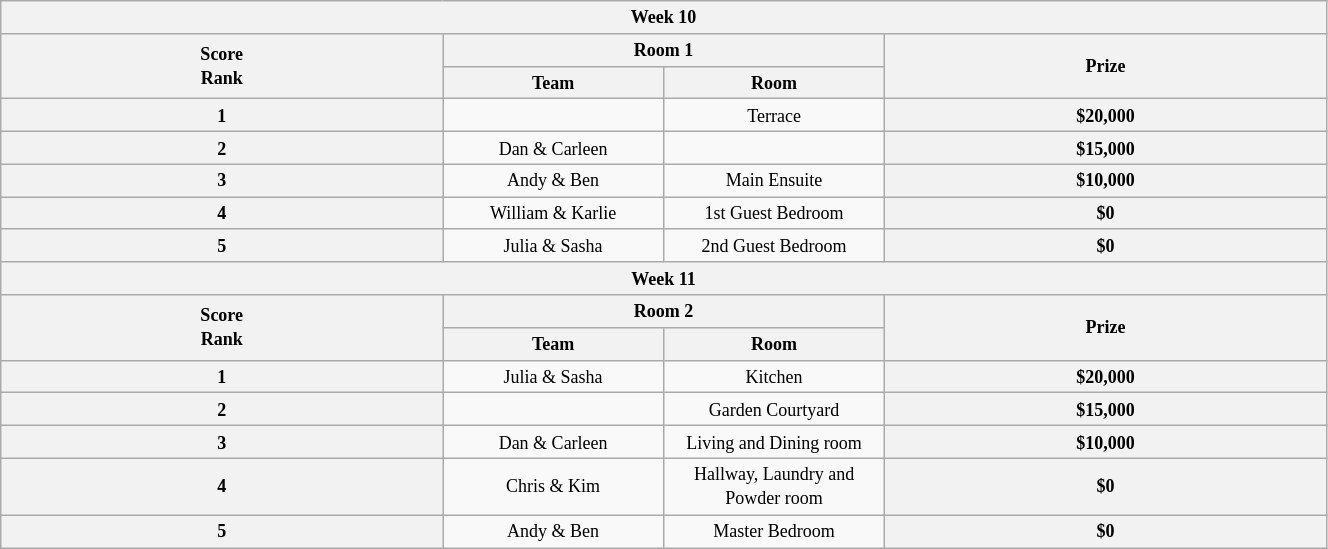<table class="wikitable" style="text-align: center; font-size: 9pt; line-height:16px; width:70%">
<tr>
<th scope="col" colspan="5" style="width:20%;">Week 10</th>
</tr>
<tr>
<th scope="col" rowspan="2" style="width:20%;">Score<br>Rank</th>
<th colspan="2" scope="col" style="width:10%;">Room 1</th>
<th scope="col" rowspan="2" style="width:20%;">Prize</th>
</tr>
<tr>
<th scope="col" style="width:10%;">Team</th>
<th scope="col" style="width:10%;">Room</th>
</tr>
<tr>
<th>1</th>
<td></td>
<td>Terrace</td>
<th>$20,000</th>
</tr>
<tr>
<th>2</th>
<td>Dan & Carleen</td>
<td></td>
<th>$15,000</th>
</tr>
<tr>
<th>3</th>
<td>Andy & Ben</td>
<td>Main Ensuite</td>
<th>$10,000</th>
</tr>
<tr>
<th>4</th>
<td>William & Karlie</td>
<td>1st Guest Bedroom</td>
<th>$0</th>
</tr>
<tr>
<th>5</th>
<td>Julia & Sasha</td>
<td>2nd Guest Bedroom</td>
<th>$0</th>
</tr>
<tr>
<th scope="col" colspan="5" style="width:20%;">Week 11</th>
</tr>
<tr>
<th scope="col" rowspan="2" style="width:20%;">Score<br>Rank</th>
<th colspan="2" scope="col" style="width:10%;">Room 2</th>
<th scope="col" rowspan="2" style="width:20%;">Prize</th>
</tr>
<tr>
<th scope="col" style="width:10%;">Team</th>
<th scope="col" style="width:10%;">Room</th>
</tr>
<tr>
<th>1</th>
<td>Julia & Sasha</td>
<td>Kitchen</td>
<th>$20,000</th>
</tr>
<tr>
<th>2</th>
<td></td>
<td>Garden Courtyard</td>
<th>$15,000</th>
</tr>
<tr>
<th>3</th>
<td>Dan & Carleen</td>
<td>Living and Dining room</td>
<th>$10,000</th>
</tr>
<tr>
<th>4</th>
<td>Chris & Kim</td>
<td>Hallway, Laundry and Powder room</td>
<th>$0</th>
</tr>
<tr>
<th>5</th>
<td>Andy & Ben</td>
<td>Master Bedroom</td>
<th>$0</th>
</tr>
</table>
